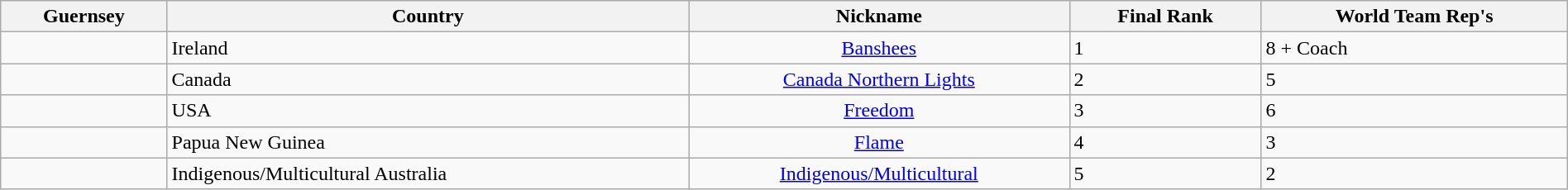<table class="wikitable sortable" style="width:100%;">
<tr>
<th>Guernsey</th>
<th>Country</th>
<th>Nickname</th>
<th>Final Rank</th>
<th>World Team Rep's</th>
</tr>
<tr>
<td style="text-align:center;"></td>
<td> Ireland</td>
<td style="text-align:center;"><a href='#'>Banshees</a></td>
<td>1</td>
<td>8 + Coach</td>
</tr>
<tr>
<td style="text-align:center;"></td>
<td> Canada</td>
<td style="text-align:center;"><a href='#'>Canada Northern Lights</a></td>
<td>2</td>
<td>5</td>
</tr>
<tr>
<td style="text-align:center;"></td>
<td> USA</td>
<td style="text-align:center;"><a href='#'>Freedom</a></td>
<td>3</td>
<td>6</td>
</tr>
<tr>
<td style="text-align:center;"></td>
<td> Papua New Guinea</td>
<td style="text-align:center;"><a href='#'>Flame</a></td>
<td>4</td>
<td>3</td>
</tr>
<tr>
<td style="text-align:center;"></td>
<td> Indigenous/Multicultural Australia</td>
<td style="text-align:center;"><a href='#'>Indigenous/Multicultural</a></td>
<td>5</td>
<td>2</td>
</tr>
</table>
